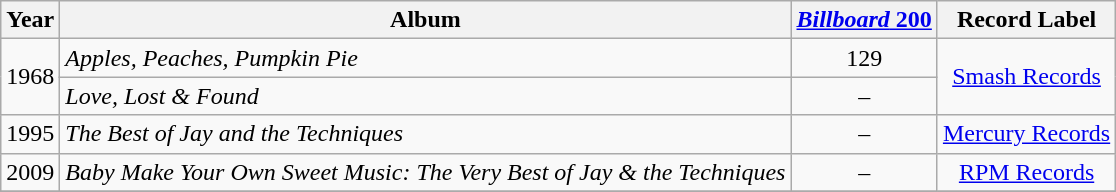<table class="wikitable" style=text-align:center;>
<tr>
<th>Year</th>
<th>Album</th>
<th><a href='#'><em>Billboard</em> 200</a></th>
<th>Record Label</th>
</tr>
<tr>
<td rowspan="2">1968</td>
<td align=left><em>Apples, Peaches, Pumpkin Pie</em></td>
<td>129</td>
<td rowspan="2"><a href='#'>Smash Records</a></td>
</tr>
<tr>
<td align=left><em>Love, Lost & Found</em></td>
<td>–</td>
</tr>
<tr>
<td rowspan="1">1995</td>
<td align=left><em>The Best of Jay and the Techniques</em></td>
<td>–</td>
<td rowspan="1"><a href='#'>Mercury Records</a></td>
</tr>
<tr>
<td rowspan="1">2009</td>
<td align=left><em>Baby Make Your Own Sweet Music: The Very Best of Jay & the Techniques</em></td>
<td>–</td>
<td rowspan="1"><a href='#'>RPM Records</a></td>
</tr>
<tr>
</tr>
</table>
